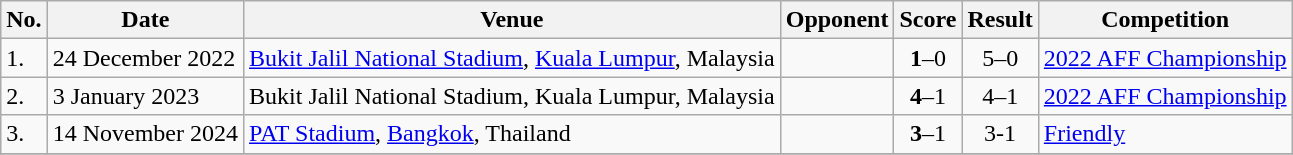<table class="wikitable">
<tr>
<th>No.</th>
<th>Date</th>
<th>Venue</th>
<th>Opponent</th>
<th>Score</th>
<th>Result</th>
<th>Competition</th>
</tr>
<tr>
<td>1.</td>
<td>24 December 2022</td>
<td><a href='#'>Bukit Jalil National Stadium</a>, <a href='#'>Kuala Lumpur</a>, Malaysia</td>
<td></td>
<td align=center><strong>1</strong>–0</td>
<td align=center>5–0</td>
<td><a href='#'>2022 AFF Championship</a></td>
</tr>
<tr>
<td>2.</td>
<td>3 January 2023</td>
<td>Bukit Jalil National Stadium, Kuala Lumpur, Malaysia</td>
<td></td>
<td align=center><strong>4</strong>–1</td>
<td align=center>4–1</td>
<td><a href='#'>2022 AFF Championship</a></td>
</tr>
<tr>
<td>3.</td>
<td>14 November 2024</td>
<td><a href='#'>PAT Stadium</a>, <a href='#'>Bangkok</a>, Thailand</td>
<td></td>
<td align=center><strong>3</strong>–1</td>
<td align=center>3-1</td>
<td><a href='#'>Friendly</a></td>
</tr>
<tr>
</tr>
</table>
